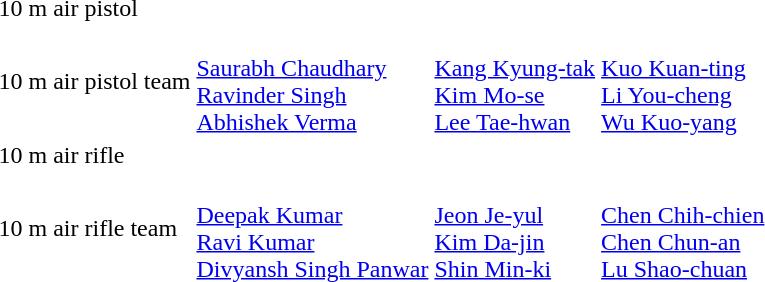<table>
<tr>
<td>10 m air pistol</td>
<td></td>
<td></td>
<td></td>
</tr>
<tr>
<td>10 m air pistol team</td>
<td><br><a href='#'>Saurabh Chaudhary</a><br><a href='#'>Ravinder Singh</a><br><a href='#'>Abhishek Verma</a></td>
<td><br><a href='#'>Kang Kyung-tak</a><br><a href='#'>Kim Mo-se</a><br><a href='#'>Lee Tae-hwan</a></td>
<td><br><a href='#'>Kuo Kuan-ting</a><br><a href='#'>Li You-cheng</a><br><a href='#'>Wu Kuo-yang</a></td>
</tr>
<tr>
<td>10 m air rifle</td>
<td></td>
<td></td>
<td></td>
</tr>
<tr>
<td>10 m air rifle team</td>
<td><br><a href='#'>Deepak Kumar</a><br><a href='#'>Ravi Kumar</a><br><a href='#'>Divyansh Singh Panwar</a></td>
<td><br><a href='#'>Jeon Je-yul</a><br><a href='#'>Kim Da-jin</a><br><a href='#'>Shin Min-ki</a></td>
<td><br><a href='#'>Chen Chih-chien</a><br><a href='#'>Chen Chun-an</a><br><a href='#'>Lu Shao-chuan</a></td>
</tr>
</table>
